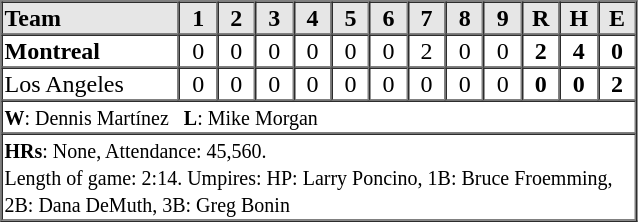<table border=1 cellspacing=0 width=425 style="margin-left:3em;">
<tr style="text-align:center; background-color:#e6e6e6;">
<th align=left width=28%>Team</th>
<th width=6%>1</th>
<th width=6%>2</th>
<th width=6%>3</th>
<th width=6%>4</th>
<th width=6%>5</th>
<th width=6%>6</th>
<th width=6%>7</th>
<th width=6%>8</th>
<th width=6%>9</th>
<th width=6%>R</th>
<th width=6%>H</th>
<th width=6%>E</th>
</tr>
<tr style="text-align:center;">
<td align=left><strong>Montreal</strong></td>
<td>0</td>
<td>0</td>
<td>0</td>
<td>0</td>
<td>0</td>
<td>0</td>
<td>2</td>
<td>0</td>
<td>0</td>
<td><strong>2</strong></td>
<td><strong>4</strong></td>
<td><strong>0</strong></td>
</tr>
<tr style="text-align:center;">
<td align=left>Los Angeles</td>
<td>0</td>
<td>0</td>
<td>0</td>
<td>0</td>
<td>0</td>
<td>0</td>
<td>0</td>
<td>0</td>
<td>0</td>
<td><strong>0</strong></td>
<td><strong>0</strong></td>
<td><strong>2</strong></td>
</tr>
<tr style="text-align:left;">
<td colspan=13><small><strong>W</strong>: Dennis Martínez   <strong>L</strong>: Mike Morgan   </small></td>
</tr>
<tr style="text-align:left;">
<td colspan=13><small><strong>HRs</strong>: None, Attendance: 45,560.<br>Length of game: 2:14. Umpires: HP: Larry Poncino, 1B: Bruce Froemming, 2B: Dana DeMuth, 3B: Greg Bonin </small></td>
</tr>
</table>
